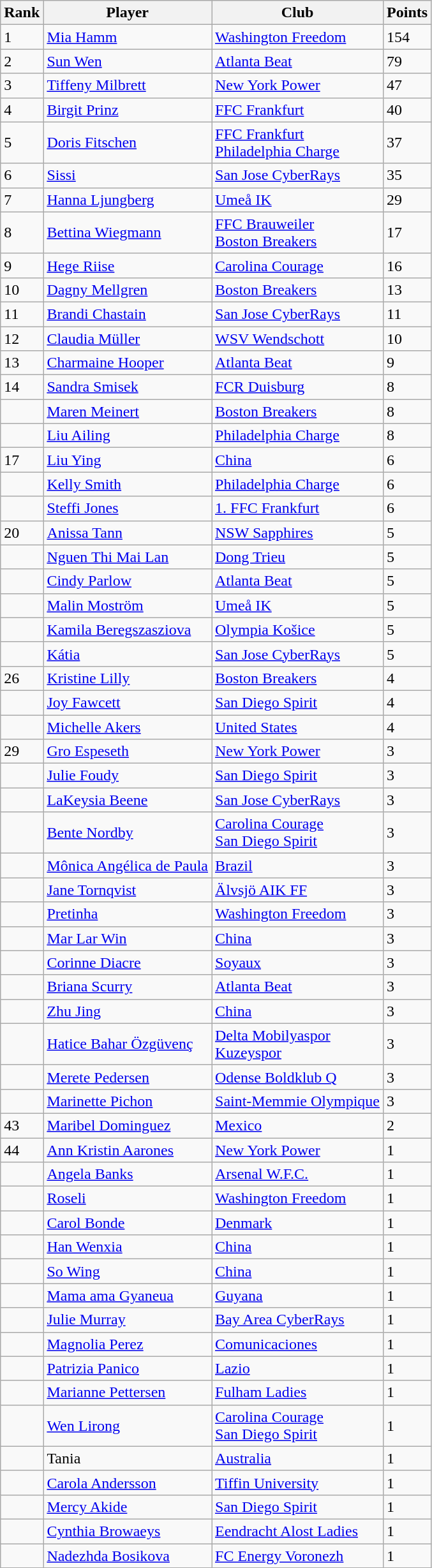<table class="sortable wikitable">
<tr>
<th>Rank</th>
<th>Player</th>
<th>Club</th>
<th>Points</th>
</tr>
<tr>
<td>1</td>
<td> <a href='#'>Mia Hamm</a></td>
<td> <a href='#'>Washington Freedom</a></td>
<td>154</td>
</tr>
<tr>
<td>2</td>
<td> <a href='#'>Sun Wen</a></td>
<td> <a href='#'>Atlanta Beat</a></td>
<td>79</td>
</tr>
<tr>
<td>3</td>
<td> <a href='#'>Tiffeny Milbrett</a></td>
<td> <a href='#'>New York Power</a></td>
<td>47</td>
</tr>
<tr>
<td>4</td>
<td> <a href='#'>Birgit Prinz</a></td>
<td> <a href='#'>FFC Frankfurt</a></td>
<td>40</td>
</tr>
<tr>
<td>5</td>
<td> <a href='#'>Doris Fitschen</a></td>
<td> <a href='#'>FFC Frankfurt</a><br> <a href='#'>Philadelphia Charge</a></td>
<td>37</td>
</tr>
<tr>
<td>6</td>
<td> <a href='#'>Sissi</a></td>
<td> <a href='#'>San Jose CyberRays</a></td>
<td>35</td>
</tr>
<tr>
<td>7</td>
<td> <a href='#'>Hanna Ljungberg</a></td>
<td> <a href='#'>Umeå IK</a></td>
<td>29</td>
</tr>
<tr>
<td>8</td>
<td> <a href='#'>Bettina Wiegmann</a></td>
<td> <a href='#'>FFC Brauweiler</a><br> <a href='#'>Boston Breakers</a></td>
<td>17</td>
</tr>
<tr>
<td>9</td>
<td> <a href='#'>Hege Riise</a></td>
<td> <a href='#'>Carolina Courage</a></td>
<td>16</td>
</tr>
<tr>
<td>10</td>
<td> <a href='#'>Dagny Mellgren</a></td>
<td> <a href='#'>Boston Breakers</a></td>
<td>13</td>
</tr>
<tr>
<td>11</td>
<td> <a href='#'>Brandi Chastain</a></td>
<td> <a href='#'>San Jose CyberRays</a></td>
<td>11</td>
</tr>
<tr>
<td>12</td>
<td> <a href='#'>Claudia Müller</a></td>
<td> <a href='#'>WSV Wendschott</a></td>
<td>10</td>
</tr>
<tr>
<td>13</td>
<td> <a href='#'>Charmaine Hooper </a></td>
<td> <a href='#'>Atlanta Beat</a></td>
<td>9</td>
</tr>
<tr>
<td>14</td>
<td> <a href='#'>Sandra Smisek </a></td>
<td> <a href='#'>FCR Duisburg</a></td>
<td>8</td>
</tr>
<tr>
<td></td>
<td> <a href='#'>Maren Meinert </a></td>
<td> <a href='#'>Boston Breakers</a></td>
<td>8</td>
</tr>
<tr>
<td></td>
<td> <a href='#'>Liu Ailing </a></td>
<td> <a href='#'>Philadelphia Charge</a></td>
<td>8</td>
</tr>
<tr>
<td>17</td>
<td> <a href='#'>Liu Ying</a></td>
<td> <a href='#'>China</a></td>
<td>6</td>
</tr>
<tr>
<td></td>
<td> <a href='#'>Kelly Smith </a></td>
<td> <a href='#'>Philadelphia Charge</a></td>
<td>6</td>
</tr>
<tr>
<td></td>
<td> <a href='#'>Steffi Jones </a></td>
<td> <a href='#'>1. FFC Frankfurt </a></td>
<td>6</td>
</tr>
<tr>
<td>20</td>
<td> <a href='#'>Anissa Tann</a></td>
<td> <a href='#'>NSW Sapphires</a></td>
<td>5</td>
</tr>
<tr>
<td></td>
<td> <a href='#'>Nguen Thi Mai Lan </a></td>
<td> <a href='#'>Dong Trieu</a></td>
<td>5</td>
</tr>
<tr>
<td></td>
<td> <a href='#'>Cindy Parlow </a></td>
<td> <a href='#'> Atlanta Beat</a></td>
<td>5</td>
</tr>
<tr>
<td></td>
<td> <a href='#'>Malin Moström </a></td>
<td> <a href='#'>Umeå IK</a></td>
<td>5</td>
</tr>
<tr>
<td></td>
<td> <a href='#'>Kamila Beregszasziova </a></td>
<td> <a href='#'>Olympia Košice</a></td>
<td>5</td>
</tr>
<tr>
<td></td>
<td> <a href='#'>Kátia</a></td>
<td> <a href='#'>San Jose CyberRays</a></td>
<td>5</td>
</tr>
<tr>
<td>26</td>
<td> <a href='#'>Kristine Lilly </a></td>
<td> <a href='#'>Boston Breakers</a></td>
<td>4</td>
</tr>
<tr>
<td></td>
<td> <a href='#'>Joy Fawcett </a></td>
<td> <a href='#'>San Diego Spirit</a></td>
<td>4</td>
</tr>
<tr>
<td></td>
<td> <a href='#'>Michelle Akers </a></td>
<td> <a href='#'>United States</a></td>
<td>4</td>
</tr>
<tr>
<td>29</td>
<td> <a href='#'>Gro Espeseth </a></td>
<td> <a href='#'>New York Power</a></td>
<td>3</td>
</tr>
<tr>
<td></td>
<td> <a href='#'>Julie Foudy </a></td>
<td> <a href='#'>San Diego Spirit</a></td>
<td>3</td>
</tr>
<tr>
<td></td>
<td> <a href='#'>LaKeysia Beene </a></td>
<td> <a href='#'>San Jose CyberRays</a></td>
<td>3</td>
</tr>
<tr>
<td></td>
<td> <a href='#'>Bente Nordby </a></td>
<td> <a href='#'>Carolina Courage</a><br> <a href='#'>San Diego Spirit</a></td>
<td>3</td>
</tr>
<tr>
<td></td>
<td> <a href='#'>Mônica Angélica de Paula </a></td>
<td> <a href='#'>Brazil</a></td>
<td>3</td>
</tr>
<tr>
<td></td>
<td> <a href='#'>Jane Tornqvist </a></td>
<td> <a href='#'>Älvsjö AIK FF</a></td>
<td>3</td>
</tr>
<tr>
<td></td>
<td> <a href='#'>Pretinha </a></td>
<td> <a href='#'> Washington Freedom</a></td>
<td>3</td>
</tr>
<tr>
<td></td>
<td> <a href='#'>Mar Lar Win </a></td>
<td> <a href='#'>China</a></td>
<td>3</td>
</tr>
<tr>
<td></td>
<td> <a href='#'>Corinne Diacre </a></td>
<td> <a href='#'>Soyaux</a></td>
<td>3</td>
</tr>
<tr>
<td></td>
<td> <a href='#'>Briana Scurry </a></td>
<td> <a href='#'>Atlanta Beat</a></td>
<td>3</td>
</tr>
<tr>
<td></td>
<td> <a href='#'>Zhu Jing</a></td>
<td> <a href='#'>China</a></td>
<td>3</td>
</tr>
<tr>
<td></td>
<td> <a href='#'>Hatice Bahar Özgüvenç </a></td>
<td> <a href='#'>Delta Mobilyaspor</a><br> <a href='#'>Kuzeyspor</a></td>
<td>3</td>
</tr>
<tr>
<td></td>
<td> <a href='#'>Merete Pedersen </a></td>
<td> <a href='#'>Odense Boldklub Q</a></td>
<td>3</td>
</tr>
<tr>
<td></td>
<td> <a href='#'>Marinette Pichon </a></td>
<td> <a href='#'>Saint-Memmie Olympique</a></td>
<td>3</td>
</tr>
<tr>
<td>43</td>
<td> <a href='#'>Maribel Dominguez </a></td>
<td> <a href='#'>Mexico</a></td>
<td>2</td>
</tr>
<tr>
<td>44</td>
<td> <a href='#'>Ann Kristin Aarones </a></td>
<td> <a href='#'>New York Power</a></td>
<td>1</td>
</tr>
<tr>
<td></td>
<td> <a href='#'>Angela Banks </a></td>
<td> <a href='#'>Arsenal W.F.C.</a></td>
<td>1</td>
</tr>
<tr>
<td></td>
<td> <a href='#'>Roseli </a></td>
<td> <a href='#'>Washington Freedom</a></td>
<td>1</td>
</tr>
<tr>
<td></td>
<td> <a href='#'>Carol Bonde </a></td>
<td> <a href='#'>Denmark</a></td>
<td>1</td>
</tr>
<tr>
<td></td>
<td> <a href='#'>Han Wenxia </a></td>
<td> <a href='#'>China</a></td>
<td>1</td>
</tr>
<tr>
<td></td>
<td> <a href='#'>So Wing </a></td>
<td> <a href='#'>China</a></td>
<td>1</td>
</tr>
<tr>
<td></td>
<td> <a href='#'>Mama ama Gyaneua </a></td>
<td> <a href='#'>Guyana</a></td>
<td>1</td>
</tr>
<tr>
<td></td>
<td> <a href='#'>Julie Murray </a></td>
<td> <a href='#'>Bay Area CyberRays</a></td>
<td>1</td>
</tr>
<tr>
<td></td>
<td> <a href='#'>Magnolia Perez </a></td>
<td> <a href='#'>Comunicaciones</a></td>
<td>1</td>
</tr>
<tr>
<td></td>
<td> <a href='#'>Patrizia Panico </a></td>
<td> <a href='#'>Lazio</a></td>
<td>1</td>
</tr>
<tr>
<td></td>
<td> <a href='#'>Marianne Pettersen </a></td>
<td> <a href='#'>Fulham Ladies</a></td>
<td>1</td>
</tr>
<tr>
<td></td>
<td> <a href='#'>Wen Lirong </a></td>
<td> <a href='#'>Carolina Courage</a><br> <a href='#'>San Diego Spirit</a></td>
<td>1</td>
</tr>
<tr>
<td></td>
<td> Tania</td>
<td> <a href='#'>Australia</a></td>
<td>1</td>
</tr>
<tr>
<td></td>
<td> <a href='#'>Carola Andersson </a></td>
<td> <a href='#'>Tiffin University</a></td>
<td>1</td>
</tr>
<tr>
<td></td>
<td> <a href='#'>Mercy Akide </a></td>
<td> <a href='#'>San Diego Spirit</a></td>
<td>1</td>
</tr>
<tr>
<td></td>
<td> <a href='#'>Cynthia Browaeys </a></td>
<td> <a href='#'>Eendracht Alost Ladies</a></td>
<td>1</td>
</tr>
<tr>
<td></td>
<td> <a href='#'>Nadezhda Bosikova </a></td>
<td> <a href='#'>FC Energy Voronezh</a></td>
<td>1</td>
</tr>
</table>
